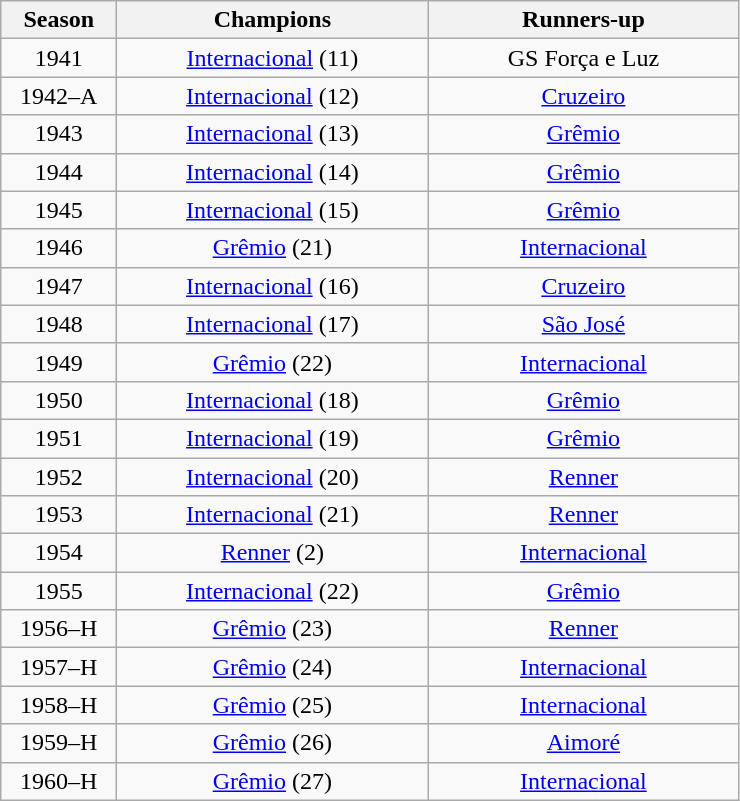<table class="wikitable" style="text-align:center; margin-left:1em;">
<tr>
<th style="width:70px">Season</th>
<th style="width:200px">Champions</th>
<th style="width:200px">Runners-up</th>
</tr>
<tr>
<td>1941</td>
<td><a href='#'>Internacional</a> (11)</td>
<td>GS Força e Luz</td>
</tr>
<tr>
<td>1942–A</td>
<td><a href='#'>Internacional</a> (12)</td>
<td><a href='#'>Cruzeiro</a></td>
</tr>
<tr>
<td>1943</td>
<td><a href='#'>Internacional</a> (13)</td>
<td><a href='#'>Grêmio</a></td>
</tr>
<tr>
<td>1944</td>
<td><a href='#'>Internacional</a> (14)</td>
<td><a href='#'>Grêmio</a></td>
</tr>
<tr>
<td>1945</td>
<td><a href='#'>Internacional</a> (15)</td>
<td><a href='#'>Grêmio</a></td>
</tr>
<tr>
<td>1946</td>
<td><a href='#'>Grêmio</a> (21)</td>
<td><a href='#'>Internacional</a></td>
</tr>
<tr>
<td>1947</td>
<td><a href='#'>Internacional</a> (16)</td>
<td><a href='#'>Cruzeiro</a></td>
</tr>
<tr>
<td>1948</td>
<td><a href='#'>Internacional</a> (17)</td>
<td><a href='#'>São José</a></td>
</tr>
<tr>
<td>1949</td>
<td><a href='#'>Grêmio</a> (22)</td>
<td><a href='#'>Internacional</a></td>
</tr>
<tr>
<td>1950</td>
<td><a href='#'>Internacional</a> (18)</td>
<td><a href='#'>Grêmio</a></td>
</tr>
<tr>
<td>1951</td>
<td><a href='#'>Internacional</a> (19)</td>
<td><a href='#'>Grêmio</a></td>
</tr>
<tr>
<td>1952</td>
<td><a href='#'>Internacional</a> (20)</td>
<td><a href='#'>Renner</a></td>
</tr>
<tr>
<td>1953</td>
<td><a href='#'>Internacional</a> (21)</td>
<td><a href='#'>Renner</a></td>
</tr>
<tr>
<td>1954</td>
<td><a href='#'>Renner</a> (2)</td>
<td><a href='#'>Internacional</a></td>
</tr>
<tr>
<td>1955</td>
<td><a href='#'>Internacional</a> (22)</td>
<td><a href='#'>Grêmio</a></td>
</tr>
<tr>
<td>1956–H</td>
<td><a href='#'>Grêmio</a> (23)</td>
<td><a href='#'>Renner</a></td>
</tr>
<tr>
<td>1957–H</td>
<td><a href='#'>Grêmio</a> (24)</td>
<td><a href='#'>Internacional</a></td>
</tr>
<tr>
<td>1958–H</td>
<td><a href='#'>Grêmio</a> (25)</td>
<td><a href='#'>Internacional</a></td>
</tr>
<tr>
<td>1959–H</td>
<td><a href='#'>Grêmio</a> (26)</td>
<td><a href='#'>Aimoré</a></td>
</tr>
<tr>
<td>1960–H</td>
<td><a href='#'>Grêmio</a> (27)</td>
<td><a href='#'>Internacional</a></td>
</tr>
</table>
